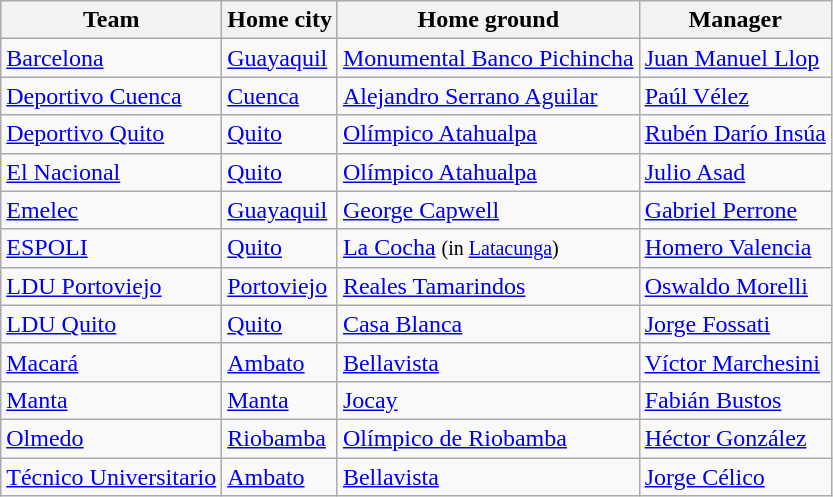<table class="wikitable sortable">
<tr>
<th>Team</th>
<th>Home city</th>
<th>Home ground</th>
<th>Manager</th>
</tr>
<tr>
<td><a href='#'>Barcelona</a></td>
<td><a href='#'>Guayaquil</a></td>
<td><a href='#'>Monumental Banco Pichincha</a></td>
<td><a href='#'>Juan Manuel Llop</a></td>
</tr>
<tr>
<td><a href='#'>Deportivo Cuenca</a></td>
<td><a href='#'>Cuenca</a></td>
<td><a href='#'>Alejandro Serrano Aguilar</a></td>
<td><a href='#'>Paúl Vélez</a></td>
</tr>
<tr>
<td><a href='#'>Deportivo Quito</a></td>
<td><a href='#'>Quito</a></td>
<td><a href='#'>Olímpico Atahualpa</a></td>
<td><a href='#'>Rubén Darío Insúa</a></td>
</tr>
<tr>
<td><a href='#'>El Nacional</a></td>
<td><a href='#'>Quito</a></td>
<td><a href='#'>Olímpico Atahualpa</a></td>
<td><a href='#'>Julio Asad</a></td>
</tr>
<tr>
<td><a href='#'>Emelec</a></td>
<td><a href='#'>Guayaquil</a></td>
<td><a href='#'>George Capwell</a></td>
<td><a href='#'>Gabriel Perrone</a></td>
</tr>
<tr>
<td><a href='#'>ESPOLI</a></td>
<td><a href='#'>Quito</a></td>
<td><a href='#'>La Cocha</a> <small>(in <a href='#'>Latacunga</a>)</small></td>
<td><a href='#'>Homero Valencia</a></td>
</tr>
<tr>
<td><a href='#'>LDU Portoviejo</a></td>
<td><a href='#'>Portoviejo</a></td>
<td><a href='#'>Reales Tamarindos</a></td>
<td><a href='#'>Oswaldo Morelli</a></td>
</tr>
<tr>
<td><a href='#'>LDU Quito</a></td>
<td><a href='#'>Quito</a></td>
<td><a href='#'>Casa Blanca</a></td>
<td><a href='#'>Jorge Fossati</a></td>
</tr>
<tr>
<td><a href='#'>Macará</a></td>
<td><a href='#'>Ambato</a></td>
<td><a href='#'>Bellavista</a></td>
<td><a href='#'>Víctor Marchesini</a></td>
</tr>
<tr>
<td><a href='#'>Manta</a></td>
<td><a href='#'>Manta</a></td>
<td><a href='#'>Jocay</a></td>
<td><a href='#'>Fabián Bustos</a></td>
</tr>
<tr>
<td><a href='#'>Olmedo</a></td>
<td><a href='#'>Riobamba</a></td>
<td><a href='#'>Olímpico de Riobamba</a></td>
<td><a href='#'>Héctor González</a></td>
</tr>
<tr>
<td><a href='#'>Técnico Universitario</a></td>
<td><a href='#'>Ambato</a></td>
<td><a href='#'>Bellavista</a></td>
<td><a href='#'>Jorge Célico</a></td>
</tr>
</table>
